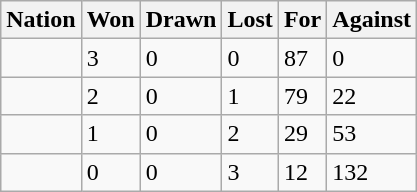<table class="wikitable">
<tr>
<th>Nation</th>
<th>Won</th>
<th>Drawn</th>
<th>Lost</th>
<th>For</th>
<th>Against</th>
</tr>
<tr>
<td></td>
<td>3</td>
<td>0</td>
<td>0</td>
<td>87</td>
<td>0</td>
</tr>
<tr>
<td></td>
<td>2</td>
<td>0</td>
<td>1</td>
<td>79</td>
<td>22</td>
</tr>
<tr>
<td></td>
<td>1</td>
<td>0</td>
<td>2</td>
<td>29</td>
<td>53</td>
</tr>
<tr>
<td></td>
<td>0</td>
<td>0</td>
<td>3</td>
<td>12</td>
<td>132</td>
</tr>
</table>
